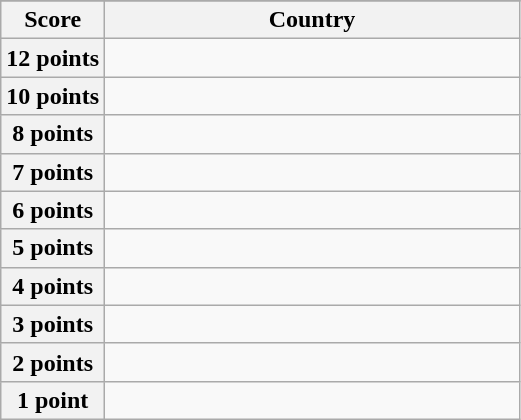<table class="wikitable">
<tr>
</tr>
<tr>
<th scope="col" width="20%">Score</th>
<th scope="col">Country</th>
</tr>
<tr>
<th scope="row">12 points</th>
<td></td>
</tr>
<tr>
<th scope="row">10 points</th>
<td></td>
</tr>
<tr>
<th scope="row">8 points</th>
<td></td>
</tr>
<tr>
<th scope="row">7 points</th>
<td></td>
</tr>
<tr>
<th scope="row">6 points</th>
<td></td>
</tr>
<tr>
<th scope="row">5 points</th>
<td></td>
</tr>
<tr>
<th scope="row">4 points</th>
<td></td>
</tr>
<tr>
<th scope="row">3 points</th>
<td></td>
</tr>
<tr>
<th scope="row">2 points</th>
<td></td>
</tr>
<tr>
<th scope="row">1 point</th>
<td></td>
</tr>
</table>
